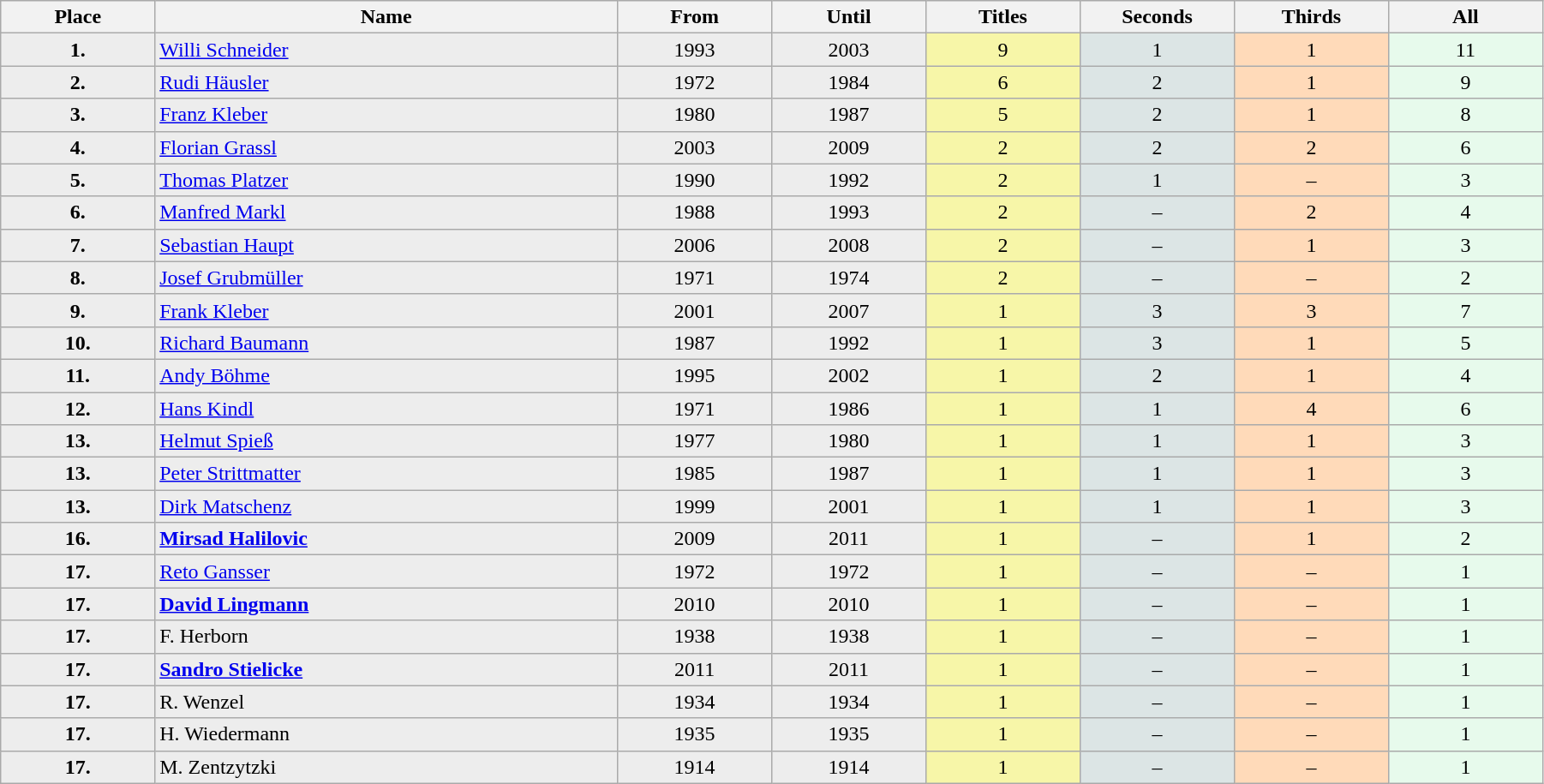<table class="wikitable sortable" style=" width:95%;">
<tr style="background-color:#EDEDED;">
<th class="hintergrundfarbe6" style="width:10%;">Place</th>
<th class="hintergrundfarbe6" style="width:30%;">Name</th>
<th class="hintergrundfarbe6" style="width:10%;">From</th>
<th class="hintergrundfarbe6" style="width:10%;">Until</th>
<th bgcolor=gold style="width:10%;">Titles</th>
<th bgcolor=silver style="width:10%;">Seconds</th>
<th bgcolor="#CC9966" style="width:10%;">Thirds</th>
<th bgcolor="#BCEE68" style="width:10%;">All</th>
</tr>
<tr align="center">
<td bgcolor="#EDEDED"><strong>1.</strong></td>
<td align="left" bgcolor="#EDEDED"><a href='#'>Willi Schneider</a></td>
<td bgcolor="#EDEDED">1993</td>
<td bgcolor="#EDEDED">2003</td>
<td bgcolor="#F7F6A8">9</td>
<td bgcolor="#DCE5E5">1</td>
<td bgcolor="#FFDAB9">1</td>
<td bgcolor="#E7FAEC">11</td>
</tr>
<tr align="center">
<td bgcolor="#EDEDED"><strong>2.</strong></td>
<td align="left" bgcolor="#EDEDED"><a href='#'>Rudi Häusler</a></td>
<td bgcolor="#EDEDED">1972</td>
<td bgcolor="#EDEDED">1984</td>
<td bgcolor="#F7F6A8">6</td>
<td bgcolor="#DCE5E5">2</td>
<td bgcolor="#FFDAB9">1</td>
<td bgcolor="#E7FAEC">9</td>
</tr>
<tr align="center">
<td bgcolor="#EDEDED"><strong>3.</strong></td>
<td align="left" bgcolor="#EDEDED"><a href='#'>Franz Kleber</a></td>
<td bgcolor="#EDEDED">1980</td>
<td bgcolor="#EDEDED">1987</td>
<td bgcolor="#F7F6A8">5</td>
<td bgcolor="#DCE5E5">2</td>
<td bgcolor="#FFDAB9">1</td>
<td bgcolor="#E7FAEC">8</td>
</tr>
<tr align="center">
<td bgcolor="#EDEDED"><strong>4.</strong></td>
<td align="left" bgcolor="#EDEDED"><a href='#'>Florian Grassl</a></td>
<td bgcolor="#EDEDED">2003</td>
<td bgcolor="#EDEDED">2009</td>
<td bgcolor="#F7F6A8">2</td>
<td bgcolor="#DCE5E5">2</td>
<td bgcolor="#FFDAB9">2</td>
<td bgcolor="#E7FAEC">6</td>
</tr>
<tr align="center">
<td bgcolor="#EDEDED"><strong>5.</strong></td>
<td align="left" bgcolor="#EDEDED"><a href='#'>Thomas Platzer</a></td>
<td bgcolor="#EDEDED">1990</td>
<td bgcolor="#EDEDED">1992</td>
<td bgcolor="#F7F6A8">2</td>
<td bgcolor="#DCE5E5">1</td>
<td bgcolor="#FFDAB9">–</td>
<td bgcolor="#E7FAEC">3</td>
</tr>
<tr align="center">
<td bgcolor="#EDEDED"><strong>6.</strong></td>
<td align="left" bgcolor="#EDEDED"><a href='#'>Manfred Markl</a></td>
<td bgcolor="#EDEDED">1988</td>
<td bgcolor="#EDEDED">1993</td>
<td bgcolor="#F7F6A8">2</td>
<td bgcolor="#DCE5E5">–</td>
<td bgcolor="#FFDAB9">2</td>
<td bgcolor="#E7FAEC">4</td>
</tr>
<tr align="center">
<td bgcolor="#EDEDED"><strong>7.</strong></td>
<td align="left" bgcolor="#EDEDED"><a href='#'>Sebastian Haupt</a></td>
<td bgcolor="#EDEDED">2006</td>
<td bgcolor="#EDEDED">2008</td>
<td bgcolor="#F7F6A8">2</td>
<td bgcolor="#DCE5E5">–</td>
<td bgcolor="#FFDAB9">1</td>
<td bgcolor="#E7FAEC">3</td>
</tr>
<tr align="center">
<td bgcolor="#EDEDED"><strong>8.</strong></td>
<td align="left" bgcolor="#EDEDED"><a href='#'>Josef Grubmüller</a></td>
<td bgcolor="#EDEDED">1971</td>
<td bgcolor="#EDEDED">1974</td>
<td bgcolor="#F7F6A8">2</td>
<td bgcolor="#DCE5E5">–</td>
<td bgcolor="#FFDAB9">–</td>
<td bgcolor="#E7FAEC">2</td>
</tr>
<tr align="center">
<td bgcolor="#EDEDED"><strong>9.</strong></td>
<td align="left" bgcolor="#EDEDED"><a href='#'>Frank Kleber</a></td>
<td bgcolor="#EDEDED">2001</td>
<td bgcolor="#EDEDED">2007</td>
<td bgcolor="#F7F6A8">1</td>
<td bgcolor="#DCE5E5">3</td>
<td bgcolor="#FFDAB9">3</td>
<td bgcolor="#E7FAEC">7</td>
</tr>
<tr align="center">
<td bgcolor="#EDEDED"><strong>10.</strong></td>
<td align="left" bgcolor="#EDEDED"><a href='#'>Richard Baumann</a></td>
<td bgcolor="#EDEDED">1987</td>
<td bgcolor="#EDEDED">1992</td>
<td bgcolor="#F7F6A8">1</td>
<td bgcolor="#DCE5E5">3</td>
<td bgcolor="#FFDAB9">1</td>
<td bgcolor="#E7FAEC">5</td>
</tr>
<tr align="center">
<td bgcolor="#EDEDED"><strong>11.</strong></td>
<td align="left" bgcolor="#EDEDED"><a href='#'>Andy Böhme</a></td>
<td bgcolor="#EDEDED">1995</td>
<td bgcolor="#EDEDED">2002</td>
<td bgcolor="#F7F6A8">1</td>
<td bgcolor="#DCE5E5">2</td>
<td bgcolor="#FFDAB9">1</td>
<td bgcolor="#E7FAEC">4</td>
</tr>
<tr align="center">
<td bgcolor="#EDEDED"><strong>12.</strong></td>
<td align="left" bgcolor="#EDEDED"><a href='#'>Hans Kindl</a></td>
<td bgcolor="#EDEDED">1971</td>
<td bgcolor="#EDEDED">1986</td>
<td bgcolor="#F7F6A8">1</td>
<td bgcolor="#DCE5E5">1</td>
<td bgcolor="#FFDAB9">4</td>
<td bgcolor="#E7FAEC">6</td>
</tr>
<tr align="center">
<td bgcolor="#EDEDED"><strong>13.</strong></td>
<td align="left" bgcolor="#EDEDED"><a href='#'>Helmut Spieß</a></td>
<td bgcolor="#EDEDED">1977</td>
<td bgcolor="#EDEDED">1980</td>
<td bgcolor="#F7F6A8">1</td>
<td bgcolor="#DCE5E5">1</td>
<td bgcolor="#FFDAB9">1</td>
<td bgcolor="#E7FAEC">3</td>
</tr>
<tr align="center">
<td bgcolor="#EDEDED"><strong>13.</strong></td>
<td align="left" bgcolor="#EDEDED"><a href='#'>Peter Strittmatter</a></td>
<td bgcolor="#EDEDED">1985</td>
<td bgcolor="#EDEDED">1987</td>
<td bgcolor="#F7F6A8">1</td>
<td bgcolor="#DCE5E5">1</td>
<td bgcolor="#FFDAB9">1</td>
<td bgcolor="#E7FAEC">3</td>
</tr>
<tr align="center">
<td bgcolor="#EDEDED"><strong>13.</strong></td>
<td align="left" bgcolor="#EDEDED"><a href='#'>Dirk Matschenz</a></td>
<td bgcolor="#EDEDED">1999</td>
<td bgcolor="#EDEDED">2001</td>
<td bgcolor="#F7F6A8">1</td>
<td bgcolor="#DCE5E5">1</td>
<td bgcolor="#FFDAB9">1</td>
<td bgcolor="#E7FAEC">3</td>
</tr>
<tr align="center">
<td bgcolor="#EDEDED"><strong>16.</strong></td>
<td align="left" bgcolor="#EDEDED"><strong><a href='#'>Mirsad Halilovic</a></strong></td>
<td bgcolor="#EDEDED">2009</td>
<td bgcolor="#EDEDED">2011</td>
<td bgcolor="#F7F6A8">1</td>
<td bgcolor="#DCE5E5">–</td>
<td bgcolor="#FFDAB9">1</td>
<td bgcolor="#E7FAEC">2</td>
</tr>
<tr align="center">
<td bgcolor="#EDEDED"><strong>17.</strong></td>
<td align="left" bgcolor="#EDEDED"><a href='#'>Reto Gansser</a></td>
<td bgcolor="#EDEDED">1972</td>
<td bgcolor="#EDEDED">1972</td>
<td bgcolor="#F7F6A8">1</td>
<td bgcolor="#DCE5E5">–</td>
<td bgcolor="#FFDAB9">–</td>
<td bgcolor="#E7FAEC">1</td>
</tr>
<tr align="center">
<td bgcolor="#EDEDED"><strong>17.</strong></td>
<td align="left" bgcolor="#EDEDED"><strong><a href='#'>David Lingmann</a></strong></td>
<td bgcolor="#EDEDED">2010</td>
<td bgcolor="#EDEDED">2010</td>
<td bgcolor="#F7F6A8">1</td>
<td bgcolor="#DCE5E5">–</td>
<td bgcolor="#FFDAB9">–</td>
<td bgcolor="#E7FAEC">1</td>
</tr>
<tr align="center">
<td bgcolor="#EDEDED"><strong>17.</strong></td>
<td align="left" bgcolor="#EDEDED">F. Herborn</td>
<td bgcolor="#EDEDED">1938</td>
<td bgcolor="#EDEDED">1938</td>
<td bgcolor="#F7F6A8">1</td>
<td bgcolor="#DCE5E5">–</td>
<td bgcolor="#FFDAB9">–</td>
<td bgcolor="#E7FAEC">1</td>
</tr>
<tr align="center">
<td bgcolor="#EDEDED"><strong>17.</strong></td>
<td align="left" bgcolor="#EDEDED"><strong><a href='#'>Sandro Stielicke</a></strong></td>
<td bgcolor="#EDEDED">2011</td>
<td bgcolor="#EDEDED">2011</td>
<td bgcolor="#F7F6A8">1</td>
<td bgcolor="#DCE5E5">–</td>
<td bgcolor="#FFDAB9">–</td>
<td bgcolor="#E7FAEC">1</td>
</tr>
<tr align="center">
<td bgcolor="#EDEDED"><strong>17.</strong></td>
<td align="left" bgcolor="#EDEDED">R. Wenzel</td>
<td bgcolor="#EDEDED">1934</td>
<td bgcolor="#EDEDED">1934</td>
<td bgcolor="#F7F6A8">1</td>
<td bgcolor="#DCE5E5">–</td>
<td bgcolor="#FFDAB9">–</td>
<td bgcolor="#E7FAEC">1</td>
</tr>
<tr align="center">
<td bgcolor="#EDEDED"><strong>17.</strong></td>
<td align="left" bgcolor="#EDEDED">H. Wiedermann</td>
<td bgcolor="#EDEDED">1935</td>
<td bgcolor="#EDEDED">1935</td>
<td bgcolor="#F7F6A8">1</td>
<td bgcolor="#DCE5E5">–</td>
<td bgcolor="#FFDAB9">–</td>
<td bgcolor="#E7FAEC">1</td>
</tr>
<tr align="center">
<td bgcolor="#EDEDED"><strong>17.</strong></td>
<td align="left" bgcolor="#EDEDED">M. Zentzytzki</td>
<td bgcolor="#EDEDED">1914</td>
<td bgcolor="#EDEDED">1914</td>
<td bgcolor="#F7F6A8">1</td>
<td bgcolor="#DCE5E5">–</td>
<td bgcolor="#FFDAB9">–</td>
<td bgcolor="#E7FAEC">1</td>
</tr>
</table>
